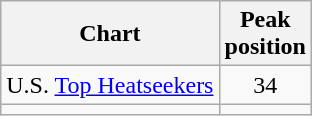<table class="wikitable">
<tr>
<th align="left">Chart</th>
<th align="left">Peak<br> position</th>
</tr>
<tr>
<td align="left">U.S. <a href='#'>Top Heatseekers</a></td>
<td align="center">34</td>
</tr>
<tr>
<td></td>
</tr>
</table>
